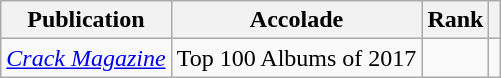<table class="wikitable sortable">
<tr>
<th>Publication</th>
<th>Accolade</th>
<th>Rank</th>
<th class="unsortable"></th>
</tr>
<tr>
<td><em><a href='#'>Crack Magazine</a></em></td>
<td>Top 100 Albums of 2017</td>
<td></td>
<td></td>
</tr>
</table>
